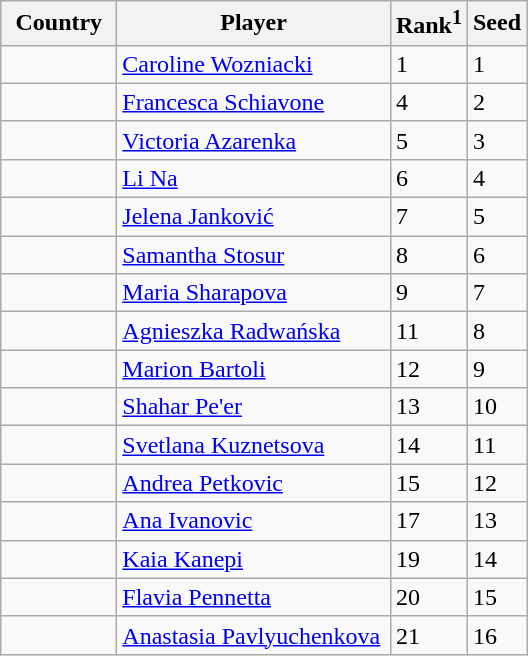<table class="wikitable" border="1">
<tr>
<th width="70">Country</th>
<th width="175">Player</th>
<th>Rank<sup>1</sup></th>
<th>Seed</th>
</tr>
<tr>
<td></td>
<td><a href='#'>Caroline Wozniacki</a></td>
<td>1</td>
<td>1</td>
</tr>
<tr>
<td></td>
<td><a href='#'>Francesca Schiavone</a></td>
<td>4</td>
<td>2</td>
</tr>
<tr>
<td></td>
<td><a href='#'>Victoria Azarenka</a></td>
<td>5</td>
<td>3</td>
</tr>
<tr>
<td></td>
<td><a href='#'>Li Na</a></td>
<td>6</td>
<td>4</td>
</tr>
<tr>
<td></td>
<td><a href='#'>Jelena Janković</a></td>
<td>7</td>
<td>5</td>
</tr>
<tr>
<td></td>
<td><a href='#'>Samantha Stosur</a></td>
<td>8</td>
<td>6</td>
</tr>
<tr>
<td></td>
<td><a href='#'>Maria Sharapova</a></td>
<td>9</td>
<td>7</td>
</tr>
<tr>
<td></td>
<td><a href='#'>Agnieszka Radwańska</a></td>
<td>11</td>
<td>8</td>
</tr>
<tr>
<td></td>
<td><a href='#'>Marion Bartoli</a></td>
<td>12</td>
<td>9</td>
</tr>
<tr>
<td></td>
<td><a href='#'>Shahar Pe'er</a></td>
<td>13</td>
<td>10</td>
</tr>
<tr>
<td></td>
<td><a href='#'>Svetlana Kuznetsova</a></td>
<td>14</td>
<td>11</td>
</tr>
<tr>
<td></td>
<td><a href='#'>Andrea Petkovic</a></td>
<td>15</td>
<td>12</td>
</tr>
<tr>
<td></td>
<td><a href='#'>Ana Ivanovic</a></td>
<td>17</td>
<td>13</td>
</tr>
<tr>
<td></td>
<td><a href='#'>Kaia Kanepi</a></td>
<td>19</td>
<td>14</td>
</tr>
<tr>
<td></td>
<td><a href='#'>Flavia Pennetta</a></td>
<td>20</td>
<td>15</td>
</tr>
<tr>
<td></td>
<td><a href='#'>Anastasia Pavlyuchenkova</a></td>
<td>21</td>
<td>16</td>
</tr>
</table>
